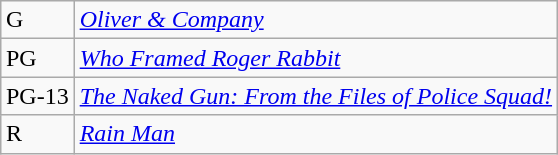<table class="wikitable sortable" style="margin:auto; margin:auto;">
<tr>
<td>G</td>
<td><em><a href='#'>Oliver & Company</a></em></td>
</tr>
<tr>
<td>PG</td>
<td><em><a href='#'>Who Framed Roger Rabbit</a></em></td>
</tr>
<tr>
<td>PG-13</td>
<td><em><a href='#'>The Naked Gun: From the Files of Police Squad!</a></em></td>
</tr>
<tr>
<td>R</td>
<td><em><a href='#'>Rain Man</a></em></td>
</tr>
</table>
